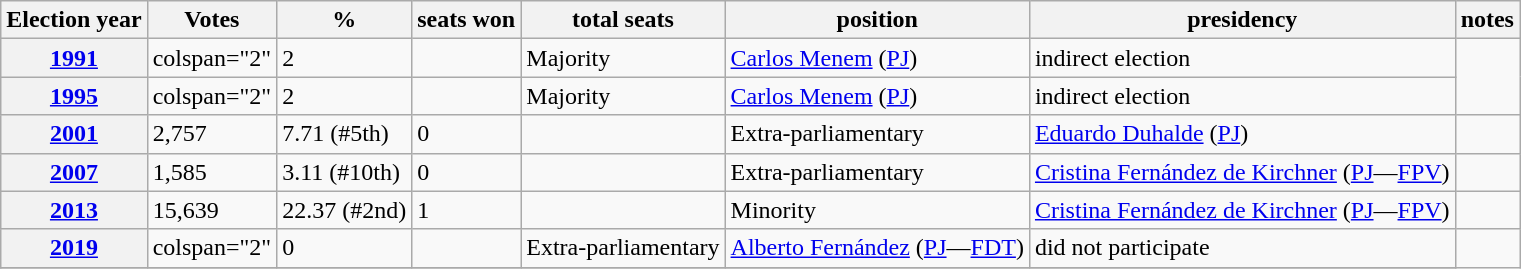<table class="wikitable">
<tr>
<th>Election year</th>
<th>Votes</th>
<th>%</th>
<th>seats won</th>
<th>total seats</th>
<th>position</th>
<th>presidency</th>
<th>notes</th>
</tr>
<tr>
<th><a href='#'>1991</a></th>
<td>colspan="2" </td>
<td>2</td>
<td></td>
<td>Majority</td>
<td><a href='#'>Carlos Menem</a> (<a href='#'>PJ</a>)</td>
<td>indirect election</td>
</tr>
<tr>
<th><a href='#'>1995</a></th>
<td>colspan="2" </td>
<td>2</td>
<td></td>
<td>Majority</td>
<td><a href='#'>Carlos Menem</a> (<a href='#'>PJ</a>)</td>
<td>indirect election</td>
</tr>
<tr>
<th><a href='#'>2001</a></th>
<td>2,757</td>
<td>7.71 (#5th)</td>
<td>0</td>
<td></td>
<td>Extra-parliamentary</td>
<td><a href='#'>Eduardo Duhalde</a> (<a href='#'>PJ</a>)</td>
<td></td>
</tr>
<tr>
<th><a href='#'>2007</a></th>
<td>1,585</td>
<td>3.11 (#10th)</td>
<td>0</td>
<td></td>
<td>Extra-parliamentary</td>
<td><a href='#'>Cristina Fernández de Kirchner</a> (<a href='#'>PJ</a>—<a href='#'>FPV</a>)</td>
<td></td>
</tr>
<tr>
<th><a href='#'>2013</a></th>
<td>15,639</td>
<td>22.37 (#2nd)</td>
<td>1</td>
<td></td>
<td>Minority</td>
<td><a href='#'>Cristina Fernández de Kirchner</a> (<a href='#'>PJ</a>—<a href='#'>FPV</a>)</td>
<td></td>
</tr>
<tr>
<th><a href='#'>2019</a></th>
<td>colspan="2" </td>
<td>0</td>
<td></td>
<td>Extra-parliamentary</td>
<td><a href='#'>Alberto Fernández</a> (<a href='#'>PJ</a>—<a href='#'>FDT</a>)</td>
<td>did not participate</td>
</tr>
<tr>
</tr>
</table>
